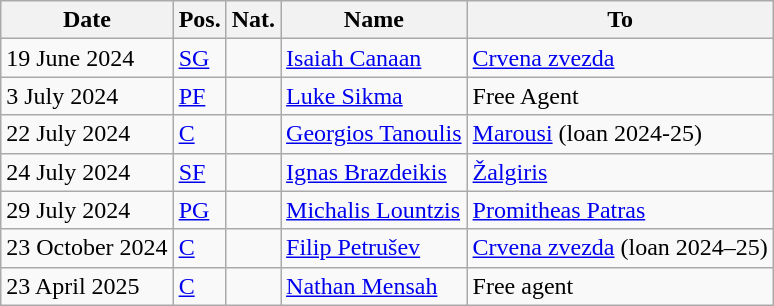<table class="wikitable">
<tr>
<th>Date</th>
<th>Pos.</th>
<th>Nat.</th>
<th>Name</th>
<th>To</th>
</tr>
<tr>
<td>19 June 2024</td>
<td><a href='#'>SG</a></td>
<td></td>
<td><a href='#'>Isaiah Canaan</a></td>
<td> <a href='#'>Crvena zvezda</a></td>
</tr>
<tr>
<td>3 July 2024</td>
<td><a href='#'>PF</a></td>
<td></td>
<td><a href='#'>Luke Sikma</a></td>
<td>Free Agent</td>
</tr>
<tr>
<td>22 July 2024</td>
<td><a href='#'>C</a></td>
<td></td>
<td><a href='#'>Georgios Tanoulis</a></td>
<td> <a href='#'>Marousi</a> (loan 2024-25)</td>
</tr>
<tr>
<td>24 July 2024</td>
<td><a href='#'>SF</a></td>
<td></td>
<td><a href='#'>Ignas Brazdeikis</a></td>
<td> <a href='#'>Žalgiris</a></td>
</tr>
<tr>
<td>29 July 2024</td>
<td><a href='#'>PG</a></td>
<td></td>
<td><a href='#'>Michalis Lountzis</a></td>
<td> <a href='#'>Promitheas Patras</a></td>
</tr>
<tr>
<td>23 October 2024</td>
<td><a href='#'>C</a></td>
<td></td>
<td><a href='#'>Filip Petrušev</a></td>
<td> <a href='#'>Crvena zvezda</a> (loan 2024–25)</td>
</tr>
<tr>
<td>23 April 2025</td>
<td><a href='#'>C</a></td>
<td></td>
<td><a href='#'>Nathan Mensah</a></td>
<td>Free agent</td>
</tr>
</table>
